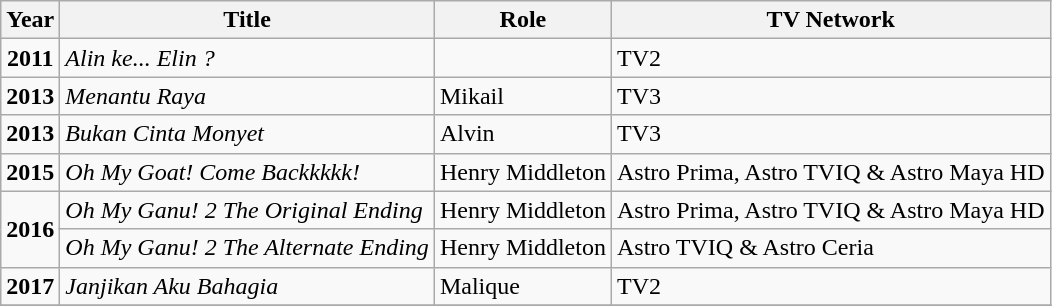<table class="wikitable">
<tr>
<th><strong>Year</strong></th>
<th><strong>Title</strong></th>
<th><strong>Role</strong></th>
<th><strong>TV Network</strong></th>
</tr>
<tr>
<td rowspan="1" style="text-align:center;"><strong>2011</strong></td>
<td><em>Alin ke... Elin ?</em></td>
<td></td>
<td>TV2</td>
</tr>
<tr>
<td rowspan="1" style="text-align:center;"><strong>2013</strong></td>
<td><em>Menantu Raya</em></td>
<td>Mikail</td>
<td>TV3</td>
</tr>
<tr>
<td rowspan="1" style="text-align:center;"><strong>2013</strong></td>
<td><em>Bukan Cinta Monyet</em></td>
<td>Alvin</td>
<td>TV3</td>
</tr>
<tr>
<td rowspan="1" style="text-align:center;"><strong>2015</strong></td>
<td><em>Oh My Goat! Come Backkkkk!</em></td>
<td>Henry Middleton</td>
<td>Astro Prima, Astro TVIQ & Astro Maya HD</td>
</tr>
<tr>
<td rowspan="2" style="text-align:center;"><strong>2016</strong></td>
<td><em>Oh My Ganu! 2 The Original Ending</em></td>
<td>Henry Middleton</td>
<td>Astro Prima, Astro TVIQ & Astro Maya HD</td>
</tr>
<tr>
<td><em>Oh My Ganu! 2 The Alternate Ending</em></td>
<td>Henry Middleton</td>
<td>Astro TVIQ & Astro Ceria</td>
</tr>
<tr>
<td rowspan="1" style="text-align:center;"><strong>2017</strong></td>
<td><em>Janjikan Aku Bahagia</em></td>
<td>Malique</td>
<td>TV2</td>
</tr>
<tr>
</tr>
</table>
